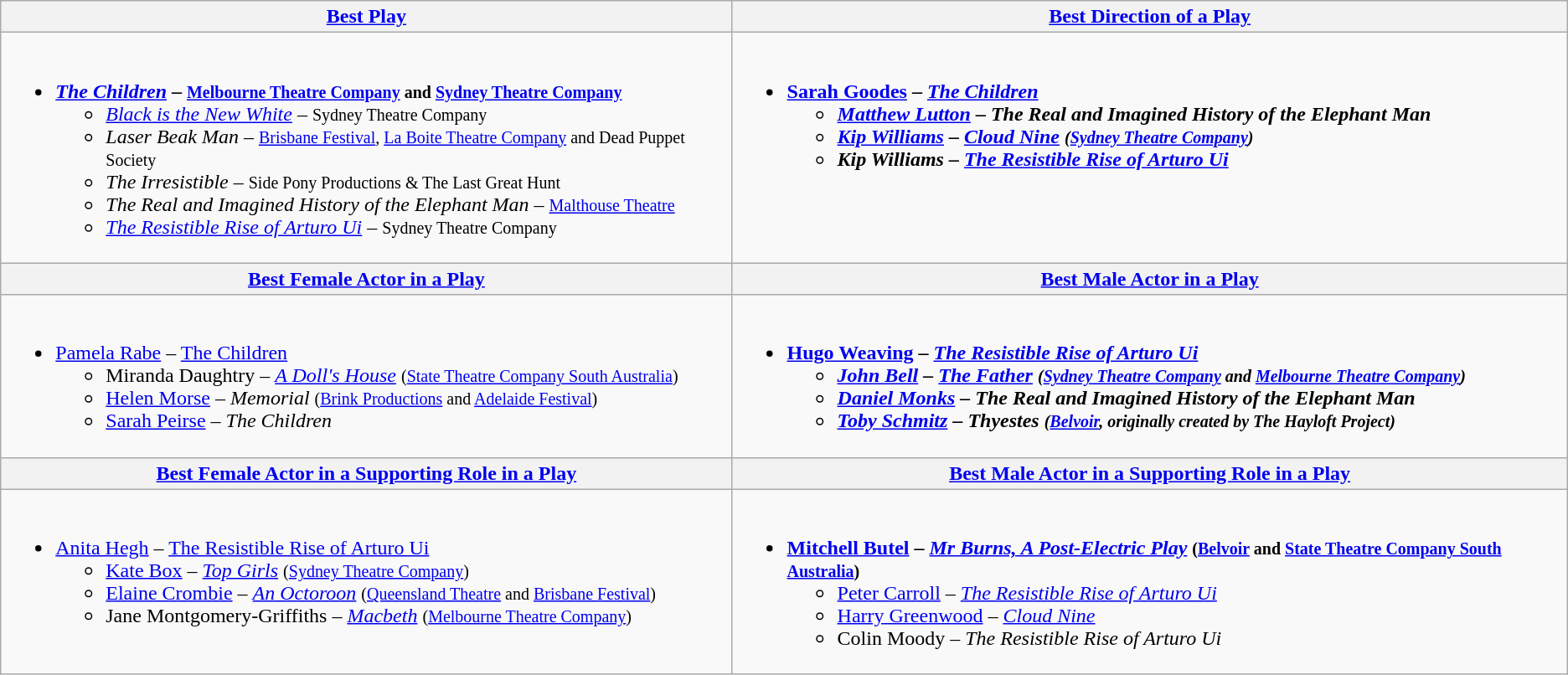<table class="wikitable">
<tr>
<th><a href='#'>Best Play</a></th>
<th><a href='#'>Best Direction of a Play</a></th>
</tr>
<tr>
<td valign="top"><br><ul><li><strong><a href='#'><em>The Children</em></a> – <small><a href='#'>Melbourne Theatre Company</a> and <a href='#'>Sydney Theatre Company</a></small></strong><ul><li><em><a href='#'>Black is the New White</a></em> – <small>Sydney Theatre Company</small></li><li><em>Laser Beak Man</em> – <small><a href='#'>Brisbane Festival</a>, <a href='#'>La Boite Theatre Company</a> and Dead Puppet Society</small></li><li><em>The Irresistible</em> – <small>Side Pony Productions & The Last Great Hunt</small></li><li><em>The Real and Imagined History of the Elephant Man</em> – <small><a href='#'>Malthouse Theatre</a></small></li><li><em><a href='#'>The Resistible Rise of Arturo Ui</a></em> – <small>Sydney Theatre Company</small></li></ul></li></ul></td>
<td valign="top"><br><ul><li><strong><a href='#'>Sarah Goodes</a> – <em><a href='#'>The Children</a><strong><em><ul><li><a href='#'>Matthew Lutton</a> – </em>The Real and Imagined History of the Elephant Man<em></li><li><a href='#'>Kip Williams</a> – </em><a href='#'>Cloud Nine</a><em> <small>(<a href='#'>Sydney Theatre Company</a>)</small></li><li>Kip Williams – </em><a href='#'>The Resistible Rise of Arturo Ui</a><em></li></ul></li></ul></td>
</tr>
<tr>
<th><a href='#'>Best Female Actor in a Play</a></th>
<th><a href='#'>Best Male Actor in a Play</a></th>
</tr>
<tr>
<td valign="top"><br><ul><li></strong><a href='#'>Pamela Rabe</a> – </em><a href='#'>The Children</a></em></strong><ul><li>Miranda Daughtry – <em><a href='#'>A Doll's House</a></em> <small>(<a href='#'>State Theatre Company South Australia</a>)</small></li><li><a href='#'>Helen Morse</a> – <em>Memorial</em> <small>(<a href='#'>Brink Productions</a> and <a href='#'>Adelaide Festival</a>)</small></li><li><a href='#'>Sarah Peirse</a> – <em>The Children</em></li></ul></li></ul></td>
<td valign="top"><br><ul><li><strong><a href='#'>Hugo Weaving</a> – <em><a href='#'>The Resistible Rise of Arturo Ui</a><strong><em><ul><li><a href='#'>John Bell</a> – </em><a href='#'>The Father</a><em> <small>(<a href='#'>Sydney Theatre Company</a> and <a href='#'>Melbourne Theatre Company</a>)</small></li><li><a href='#'>Daniel Monks</a> – </em>The Real and Imagined History of the Elephant Man<em></li><li><a href='#'>Toby Schmitz</a> – </em>Thyestes<em> <small>(<a href='#'>Belvoir</a>, originally created by The Hayloft Project)</small></li></ul></li></ul></td>
</tr>
<tr>
<th><a href='#'>Best Female Actor in a Supporting Role in a Play</a></th>
<th><a href='#'>Best Male Actor in a Supporting Role in a Play</a></th>
</tr>
<tr>
<td valign="top"><br><ul><li></strong><a href='#'>Anita Hegh</a> – </em><a href='#'>The Resistible Rise of Arturo Ui</a></em></strong><ul><li><a href='#'>Kate Box</a> – <em><a href='#'>Top Girls</a></em> <small>(<a href='#'>Sydney Theatre Company</a>)</small></li><li><a href='#'>Elaine Crombie</a> – <em><a href='#'>An Octoroon</a></em> <small>(<a href='#'>Queensland Theatre</a> and <a href='#'>Brisbane Festival</a>)</small></li><li>Jane Montgomery-Griffiths – <em><a href='#'>Macbeth</a></em> <small>(<a href='#'>Melbourne Theatre Company</a>)</small></li></ul></li></ul></td>
<td valign="top"><br><ul><li><strong><a href='#'>Mitchell Butel</a> – <em><a href='#'>Mr Burns, A Post-Electric Play</a></em> <small>(<a href='#'>Belvoir</a> and <a href='#'>State Theatre Company South Australia</a>)</small></strong><ul><li><a href='#'>Peter Carroll</a> – <em><a href='#'>The Resistible Rise of Arturo Ui</a></em></li><li><a href='#'>Harry Greenwood</a> – <em><a href='#'>Cloud Nine</a></em></li><li>Colin Moody – <em>The Resistible Rise of Arturo Ui</em></li></ul></li></ul></td>
</tr>
</table>
